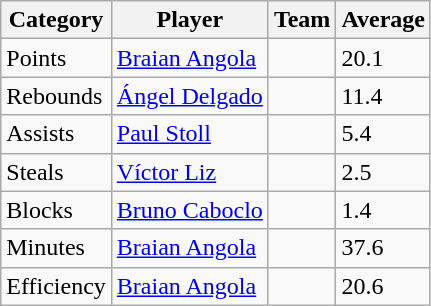<table class=wikitable>
<tr>
<th>Category</th>
<th>Player</th>
<th>Team</th>
<th>Average</th>
</tr>
<tr>
<td>Points</td>
<td><a href='#'>Braian Angola</a></td>
<td></td>
<td>20.1</td>
</tr>
<tr>
<td>Rebounds</td>
<td><a href='#'>Ángel Delgado</a></td>
<td></td>
<td>11.4</td>
</tr>
<tr>
<td>Assists</td>
<td><a href='#'>Paul Stoll</a></td>
<td></td>
<td>5.4</td>
</tr>
<tr>
<td>Steals</td>
<td><a href='#'>Víctor Liz</a></td>
<td></td>
<td>2.5</td>
</tr>
<tr>
<td>Blocks</td>
<td><a href='#'>Bruno Caboclo</a></td>
<td></td>
<td>1.4</td>
</tr>
<tr>
<td>Minutes</td>
<td><a href='#'>Braian Angola</a></td>
<td></td>
<td>37.6</td>
</tr>
<tr>
<td>Efficiency</td>
<td><a href='#'>Braian Angola</a></td>
<td></td>
<td>20.6</td>
</tr>
</table>
